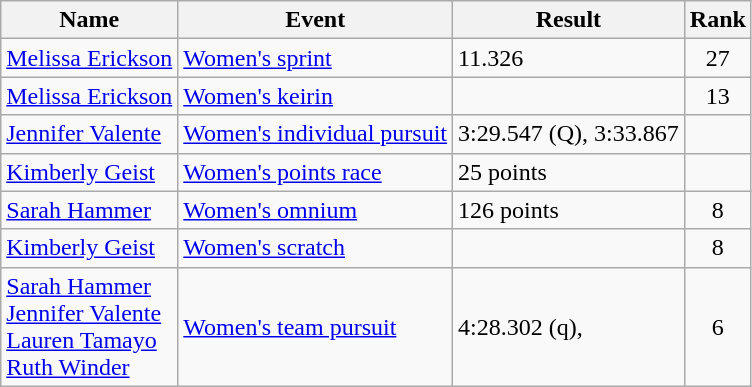<table class="wikitable sortable">
<tr>
<th>Name</th>
<th>Event</th>
<th>Result</th>
<th>Rank</th>
</tr>
<tr>
<td><a href='#'>Melissa Erickson</a></td>
<td><a href='#'>Women's sprint</a></td>
<td>11.326</td>
<td align=center>27</td>
</tr>
<tr>
<td><a href='#'>Melissa Erickson</a></td>
<td><a href='#'>Women's keirin</a></td>
<td></td>
<td align=center>13</td>
</tr>
<tr>
<td><a href='#'>Jennifer Valente</a></td>
<td><a href='#'>Women's individual pursuit</a></td>
<td>3:29.547 (Q), 3:33.867</td>
<td align=center></td>
</tr>
<tr>
<td><a href='#'>Kimberly Geist</a></td>
<td><a href='#'>Women's points race</a></td>
<td>25 points</td>
<td align=center></td>
</tr>
<tr>
<td><a href='#'>Sarah Hammer</a></td>
<td><a href='#'>Women's omnium</a></td>
<td>126 points</td>
<td align=center>8</td>
</tr>
<tr>
<td><a href='#'>Kimberly Geist</a></td>
<td><a href='#'>Women's scratch</a></td>
<td></td>
<td align=center>8</td>
</tr>
<tr>
<td><a href='#'>Sarah Hammer</a><br><a href='#'>Jennifer Valente</a><br><a href='#'>Lauren Tamayo</a><br><a href='#'>Ruth Winder</a></td>
<td><a href='#'>Women's team pursuit</a></td>
<td>4:28.302 (q),</td>
<td align=center>6</td>
</tr>
</table>
